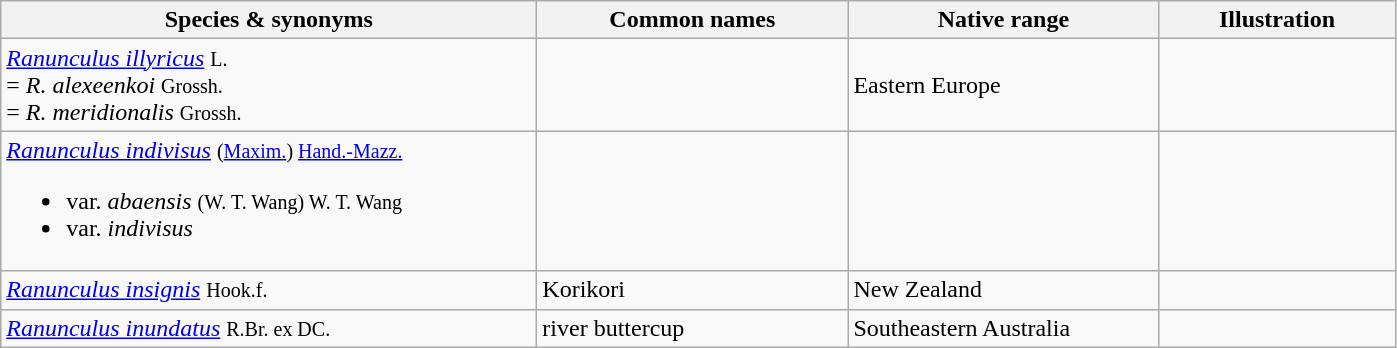<table class="wikitable">
<tr>
<th width=350>Species & synonyms</th>
<th width=200>Common names</th>
<th width=200>Native range</th>
<th width=150>Illustration</th>
</tr>
<tr>
<td><em><a href='#'>Ranunculus illyricus</a></em> <small>L.</small><br>= <em>R. alexeenkoi</em> <small>Grossh.</small><br>= <em>R. meridionalis</em> <small>Grossh.</small></td>
<td></td>
<td>Eastern Europe</td>
<td></td>
</tr>
<tr>
<td><em><a href='#'>Ranunculus indivisus</a></em> <small>(<a href='#'>Maxim.</a>) <a href='#'>Hand.-Mazz.</a></small><br><ul><li>var. <em>abaensis</em> <small>(W. T. Wang) W. T. Wang</small></li><li>var. <em>indivisus</em></li></ul></td>
<td></td>
<td></td>
<td></td>
</tr>
<tr>
<td><em><a href='#'>Ranunculus insignis</a></em> <small>Hook.f.</small></td>
<td>Korikori</td>
<td>New Zealand</td>
<td></td>
</tr>
<tr>
<td><em><a href='#'>Ranunculus inundatus</a></em> <small>R.Br. ex DC.</small></td>
<td>river buttercup</td>
<td>Southeastern Australia</td>
<td></td>
</tr>
</table>
